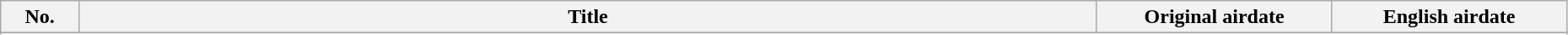<table class="wikitable" width="98%">
<tr>
<th style="width: 5%;">No.</th>
<th>Title</th>
<th style="width: 15%;">Original airdate</th>
<th style="width: 15%;">English airdate</th>
</tr>
<tr>
</tr>
<tr>
</tr>
</table>
